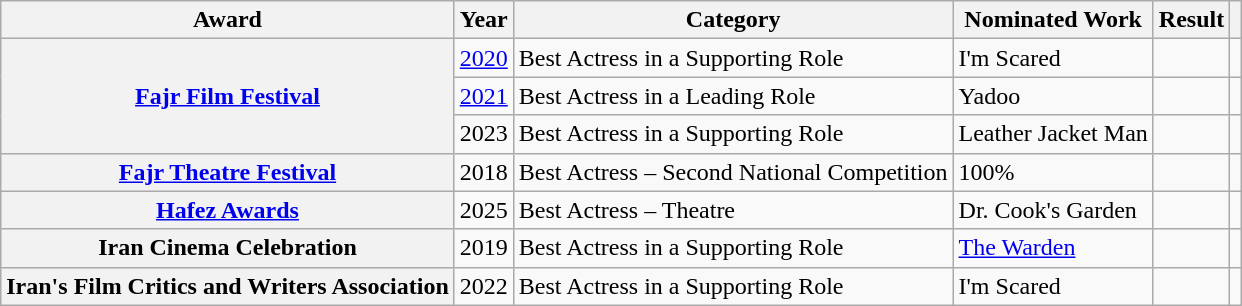<table class="wikitable sortable plainrowheaders">
<tr>
<th scope="col">Award</th>
<th scope="col">Year</th>
<th scope="col">Category</th>
<th scope="col">Nominated Work</th>
<th scope="col">Result</th>
<th scope="col" class="unsortable"></th>
</tr>
<tr>
<th rowspan="3" scope="row"><a href='#'>Fajr Film Festival</a></th>
<td><a href='#'>2020</a></td>
<td>Best Actress in a Supporting Role</td>
<td>I'm Scared</td>
<td></td>
<td></td>
</tr>
<tr>
<td><a href='#'>2021</a></td>
<td>Best Actress in a Leading Role</td>
<td>Yadoo</td>
<td></td>
<td></td>
</tr>
<tr>
<td>2023</td>
<td>Best Actress in a Supporting Role</td>
<td>Leather Jacket Man</td>
<td></td>
<td></td>
</tr>
<tr>
<th scope="row"><a href='#'>Fajr Theatre Festival</a></th>
<td>2018</td>
<td>Best Actress – Second National Competition</td>
<td>100%</td>
<td></td>
<td></td>
</tr>
<tr>
<th scope="row"><a href='#'>Hafez Awards</a></th>
<td>2025</td>
<td>Best Actress – Theatre</td>
<td>Dr. Cook's Garden</td>
<td></td>
<td></td>
</tr>
<tr>
<th scope="row">Iran Cinema Celebration</th>
<td>2019</td>
<td>Best Actress in a Supporting Role</td>
<td><a href='#'>The Warden</a></td>
<td></td>
<td></td>
</tr>
<tr>
<th scope="row">Iran's Film Critics and Writers Association</th>
<td>2022</td>
<td>Best Actress in a Supporting Role</td>
<td>I'm Scared</td>
<td></td>
<td></td>
</tr>
</table>
